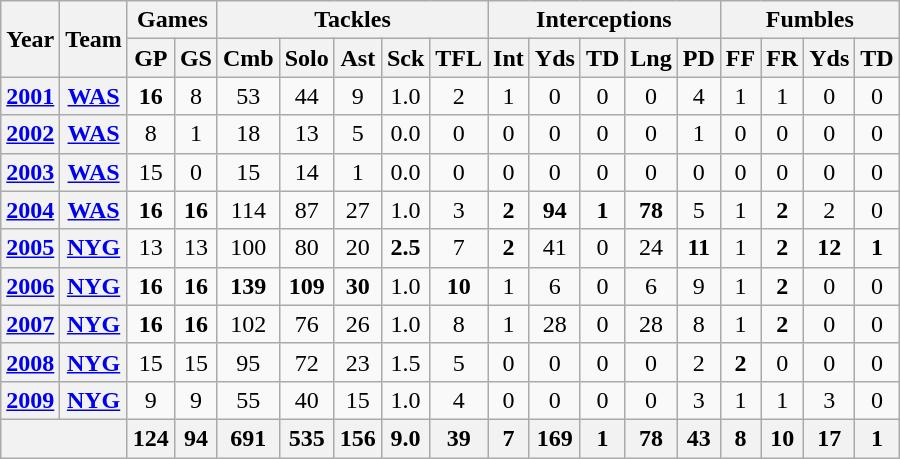<table class="wikitable" style="text-align:center">
<tr>
<th rowspan="2">Year</th>
<th rowspan="2">Team</th>
<th colspan="2">Games</th>
<th colspan="5">Tackles</th>
<th colspan="5">Interceptions</th>
<th colspan="4">Fumbles</th>
</tr>
<tr>
<th>GP</th>
<th>GS</th>
<th>Cmb</th>
<th>Solo</th>
<th>Ast</th>
<th>Sck</th>
<th>TFL</th>
<th>Int</th>
<th>Yds</th>
<th>TD</th>
<th>Lng</th>
<th>PD</th>
<th>FF</th>
<th>FR</th>
<th>Yds</th>
<th>TD</th>
</tr>
<tr>
<th><a href='#'>2001</a></th>
<th><a href='#'>WAS</a></th>
<td><strong>16</strong></td>
<td>8</td>
<td>53</td>
<td>44</td>
<td>9</td>
<td>1.0</td>
<td>2</td>
<td>1</td>
<td>0</td>
<td>0</td>
<td>0</td>
<td>4</td>
<td>1</td>
<td>1</td>
<td>0</td>
<td>0</td>
</tr>
<tr>
<th><a href='#'>2002</a></th>
<th><a href='#'>WAS</a></th>
<td>8</td>
<td>1</td>
<td>18</td>
<td>13</td>
<td>5</td>
<td>0.0</td>
<td>0</td>
<td>0</td>
<td>0</td>
<td>0</td>
<td>0</td>
<td>1</td>
<td>0</td>
<td>0</td>
<td>0</td>
<td>0</td>
</tr>
<tr>
<th><a href='#'>2003</a></th>
<th><a href='#'>WAS</a></th>
<td>15</td>
<td>0</td>
<td>15</td>
<td>14</td>
<td>1</td>
<td>0.0</td>
<td>0</td>
<td>0</td>
<td>0</td>
<td>0</td>
<td>0</td>
<td>0</td>
<td>0</td>
<td>0</td>
<td>0</td>
<td>0</td>
</tr>
<tr>
<th><a href='#'>2004</a></th>
<th><a href='#'>WAS</a></th>
<td><strong>16</strong></td>
<td><strong>16</strong></td>
<td>114</td>
<td>87</td>
<td>27</td>
<td>1.0</td>
<td>3</td>
<td><strong>2</strong></td>
<td><strong>94</strong></td>
<td><strong>1</strong></td>
<td><strong>78</strong></td>
<td>5</td>
<td>1</td>
<td><strong>2</strong></td>
<td>2</td>
<td>0</td>
</tr>
<tr>
<th><a href='#'>2005</a></th>
<th><a href='#'>NYG</a></th>
<td>13</td>
<td>13</td>
<td>100</td>
<td>80</td>
<td>20</td>
<td><strong>2.5</strong></td>
<td>7</td>
<td><strong>2</strong></td>
<td>41</td>
<td>0</td>
<td>24</td>
<td><strong>11</strong></td>
<td>1</td>
<td><strong>2</strong></td>
<td><strong>12</strong></td>
<td><strong>1</strong></td>
</tr>
<tr>
<th><a href='#'>2006</a></th>
<th><a href='#'>NYG</a></th>
<td><strong>16</strong></td>
<td><strong>16</strong></td>
<td><strong>139</strong></td>
<td><strong>109</strong></td>
<td><strong>30</strong></td>
<td>1.0</td>
<td><strong>10</strong></td>
<td>1</td>
<td>6</td>
<td>0</td>
<td>6</td>
<td>9</td>
<td>1</td>
<td><strong>2</strong></td>
<td>0</td>
<td>0</td>
</tr>
<tr>
<th><a href='#'>2007</a></th>
<th><a href='#'>NYG</a></th>
<td><strong>16</strong></td>
<td><strong>16</strong></td>
<td>102</td>
<td>76</td>
<td>26</td>
<td>1.0</td>
<td>8</td>
<td>1</td>
<td>28</td>
<td>0</td>
<td>28</td>
<td>8</td>
<td>1</td>
<td><strong>2</strong></td>
<td>0</td>
<td>0</td>
</tr>
<tr>
<th><a href='#'>2008</a></th>
<th><a href='#'>NYG</a></th>
<td>15</td>
<td>15</td>
<td>95</td>
<td>72</td>
<td>23</td>
<td>1.5</td>
<td>5</td>
<td>0</td>
<td>0</td>
<td>0</td>
<td>0</td>
<td>2</td>
<td><strong>2</strong></td>
<td>0</td>
<td>0</td>
<td>0</td>
</tr>
<tr>
<th><a href='#'>2009</a></th>
<th><a href='#'>NYG</a></th>
<td>9</td>
<td>9</td>
<td>55</td>
<td>40</td>
<td>15</td>
<td>1.0</td>
<td>4</td>
<td>0</td>
<td>0</td>
<td>0</td>
<td>0</td>
<td>3</td>
<td>1</td>
<td>1</td>
<td>3</td>
<td>0</td>
</tr>
<tr>
<th colspan="2"></th>
<th>124</th>
<th>94</th>
<th>691</th>
<th>535</th>
<th>156</th>
<th>9.0</th>
<th>39</th>
<th>7</th>
<th>169</th>
<th>1</th>
<th>78</th>
<th>43</th>
<th>8</th>
<th>10</th>
<th>17</th>
<th>1</th>
</tr>
</table>
